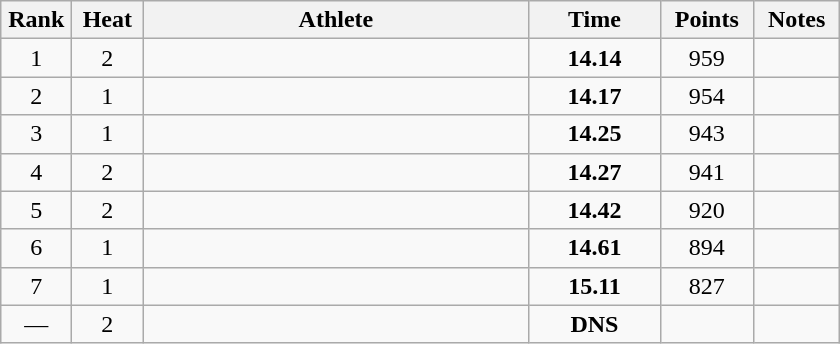<table class="wikitable" style="text-align:center">
<tr>
<th width=40>Rank</th>
<th width=40>Heat</th>
<th width=250>Athlete</th>
<th width=80>Time</th>
<th width=55>Points</th>
<th width=50>Notes</th>
</tr>
<tr>
<td>1</td>
<td>2</td>
<td align=left></td>
<td><strong>14.14</strong></td>
<td>959</td>
<td></td>
</tr>
<tr>
<td>2</td>
<td>1</td>
<td align=left></td>
<td><strong>14.17</strong></td>
<td>954</td>
<td></td>
</tr>
<tr>
<td>3</td>
<td>1</td>
<td align=left></td>
<td><strong>14.25</strong></td>
<td>943</td>
<td></td>
</tr>
<tr>
<td>4</td>
<td>2</td>
<td align=left></td>
<td><strong>14.27</strong></td>
<td>941</td>
<td></td>
</tr>
<tr>
<td>5</td>
<td>2</td>
<td align=left></td>
<td><strong>14.42</strong></td>
<td>920</td>
<td></td>
</tr>
<tr>
<td>6</td>
<td>1</td>
<td align=left></td>
<td><strong>14.61</strong></td>
<td>894</td>
<td></td>
</tr>
<tr>
<td>7</td>
<td>1</td>
<td align=left></td>
<td><strong>15.11</strong></td>
<td>827</td>
<td></td>
</tr>
<tr>
<td>—</td>
<td>2</td>
<td align=left></td>
<td><strong>DNS</strong></td>
<td></td>
<td></td>
</tr>
</table>
